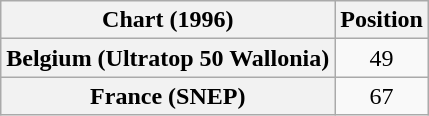<table class="wikitable sortable plainrowheaders" style="text-align:center">
<tr>
<th scope="col">Chart (1996)</th>
<th scope="col">Position</th>
</tr>
<tr>
<th scope="row">Belgium (Ultratop 50 Wallonia)</th>
<td>49</td>
</tr>
<tr>
<th scope="row">France (SNEP)</th>
<td>67</td>
</tr>
</table>
